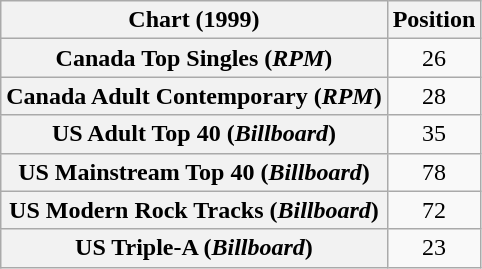<table class="wikitable sortable plainrowheaders" style="text-align:center">
<tr>
<th scope="col">Chart (1999)</th>
<th scope="col">Position</th>
</tr>
<tr>
<th scope="row">Canada Top Singles (<em>RPM</em>)</th>
<td>26</td>
</tr>
<tr>
<th scope="row">Canada Adult Contemporary (<em>RPM</em>)</th>
<td>28</td>
</tr>
<tr>
<th scope="row">US Adult Top 40 (<em>Billboard</em>)</th>
<td>35</td>
</tr>
<tr>
<th scope="row">US Mainstream Top 40 (<em>Billboard</em>)</th>
<td>78</td>
</tr>
<tr>
<th scope="row">US Modern Rock Tracks (<em>Billboard</em>)</th>
<td>72</td>
</tr>
<tr>
<th scope="row">US Triple-A (<em>Billboard</em>)</th>
<td>23</td>
</tr>
</table>
